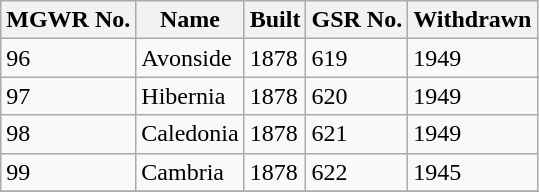<table class="wikitable">
<tr>
<th>MGWR No.</th>
<th>Name</th>
<th>Built</th>
<th>GSR No.</th>
<th>Withdrawn</th>
</tr>
<tr>
<td>96</td>
<td>Avonside</td>
<td>1878</td>
<td>619</td>
<td>1949</td>
</tr>
<tr>
<td>97</td>
<td>Hibernia</td>
<td>1878</td>
<td>620</td>
<td>1949</td>
</tr>
<tr>
<td>98</td>
<td>Caledonia</td>
<td>1878</td>
<td>621</td>
<td>1949</td>
</tr>
<tr>
<td>99</td>
<td>Cambria</td>
<td>1878</td>
<td>622</td>
<td>1945</td>
</tr>
<tr>
</tr>
</table>
